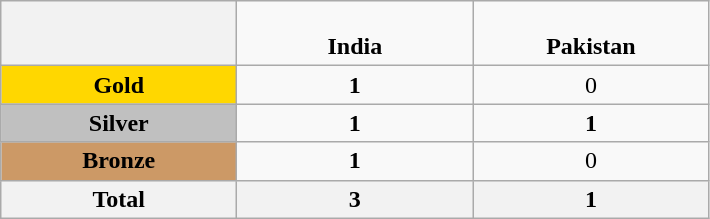<table class="wikitable" style="text-align:center">
<tr>
<th style="width:150px;"></th>
<td style="width:150px;" style="background-color:#0044AA"><span><br><strong>India</strong></span></td>
<td style="width:150px;"style="background-color:green"><span><br><strong>Pakistan</strong></span></td>
</tr>
<tr>
<td style="background:gold"><strong>Gold</strong></td>
<td><strong>1</strong></td>
<td>0</td>
</tr>
<tr>
<td style="background:silver"><strong>Silver</strong></td>
<td><strong>1</strong></td>
<td><strong>1</strong></td>
</tr>
<tr>
<td style="background:#cc9966"><strong>Bronze</strong></td>
<td><strong>1</strong></td>
<td>0</td>
</tr>
<tr>
<th>Total</th>
<th>3</th>
<th>1</th>
</tr>
</table>
